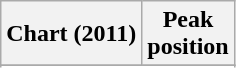<table class="wikitable sortable">
<tr>
<th>Chart (2011)</th>
<th>Peak<br>position</th>
</tr>
<tr>
</tr>
<tr>
</tr>
<tr>
</tr>
<tr>
</tr>
<tr>
</tr>
<tr>
</tr>
<tr>
</tr>
<tr>
</tr>
</table>
